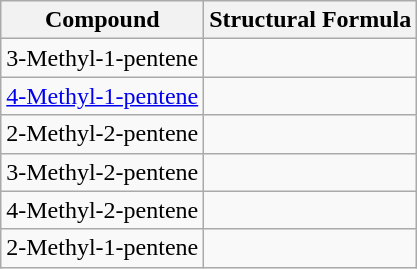<table class="wikitable">
<tr>
<th>Compound</th>
<th>Structural Formula</th>
</tr>
<tr>
<td>3-Methyl-1-pentene</td>
<td></td>
</tr>
<tr>
<td><a href='#'>4-Methyl-1-pentene</a></td>
<td></td>
</tr>
<tr>
<td>2-Methyl-2-pentene</td>
<td></td>
</tr>
<tr>
<td>3-Methyl-2-pentene</td>
<td></td>
</tr>
<tr>
<td>4-Methyl-2-pentene</td>
<td></td>
</tr>
<tr>
<td>2-Methyl-1-pentene</td>
<td></td>
</tr>
</table>
